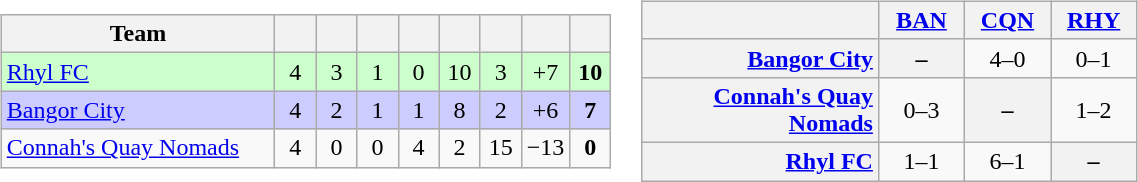<table>
<tr>
<td><br><table class="wikitable" style="text-align: center;">
<tr>
<th width=175>Team</th>
<th width=20></th>
<th width=20></th>
<th width=20></th>
<th width=20></th>
<th width=20></th>
<th width=20></th>
<th width=20></th>
<th width=20></th>
</tr>
<tr bgcolor="#ccffcc">
<td align=left><a href='#'>Rhyl FC</a></td>
<td>4</td>
<td>3</td>
<td>1</td>
<td>0</td>
<td>10</td>
<td>3</td>
<td>+7</td>
<td><strong>10</strong></td>
</tr>
<tr bgcolor=#ccccff>
<td align=left><a href='#'>Bangor City</a></td>
<td>4</td>
<td>2</td>
<td>1</td>
<td>1</td>
<td>8</td>
<td>2</td>
<td>+6</td>
<td><strong>7</strong></td>
</tr>
<tr>
<td align=left><a href='#'>Connah's Quay Nomads</a></td>
<td>4</td>
<td>0</td>
<td>0</td>
<td>4</td>
<td>2</td>
<td>15</td>
<td>−13</td>
<td><strong>0</strong></td>
</tr>
</table>
</td>
<td><br><table class="wikitable" style="text-align:center">
<tr>
<th width="150"> </th>
<th width="50"><a href='#'>BAN</a></th>
<th width="50"><a href='#'>CQN</a></th>
<th width="50"><a href='#'>RHY</a></th>
</tr>
<tr>
<th style="text-align:right;"><a href='#'>Bangor City</a></th>
<th>–</th>
<td title="Bangor City v Connah's Quay Nomads">4–0</td>
<td title="Bangor City v Rhyl FC">0–1</td>
</tr>
<tr>
<th style="text-align:right;"><a href='#'>Connah's Quay Nomads</a></th>
<td title="Connah's Quay Nomads v Bangor City">0–3</td>
<th>–</th>
<td title="Connah's Quay Nomads v Rhyl FC">1–2</td>
</tr>
<tr>
<th style="text-align:right;"><a href='#'>Rhyl FC</a></th>
<td title="Rhyl FC v Bangor City">1–1</td>
<td title="Rhyl FC v Connah's Quay Nomads">6–1</td>
<th>–</th>
</tr>
</table>
</td>
</tr>
</table>
